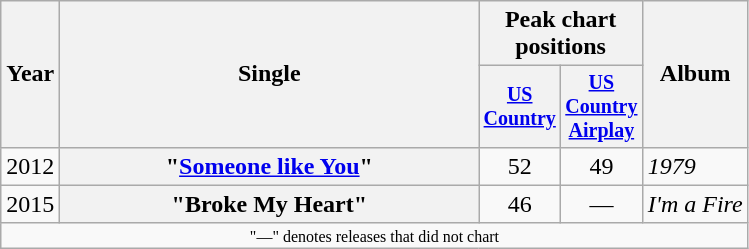<table class="wikitable plainrowheaders" style="text-align:center;">
<tr>
<th rowspan="2">Year</th>
<th rowspan="2" style="width:17em;">Single</th>
<th colspan="2">Peak chart<br>positions</th>
<th rowspan="2">Album</th>
</tr>
<tr style="font-size:smaller;">
<th style="width:45px;"><a href='#'>US Country</a><br></th>
<th style="width:45px;"><a href='#'>US Country Airplay</a><br></th>
</tr>
<tr>
<td>2012</td>
<th scope="row">"<a href='#'>Someone like You</a>"</th>
<td>52</td>
<td>49</td>
<td style="text-align:left;"><em>1979</em></td>
</tr>
<tr>
<td>2015</td>
<th scope="row">"Broke My Heart"</th>
<td>46</td>
<td>—</td>
<td style="text-align:left;"><em>I'm a Fire</em></td>
</tr>
<tr>
<td colspan="5" style="font-size:8pt">"—" denotes releases that did not chart</td>
</tr>
</table>
